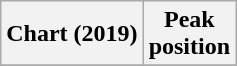<table class="wikitable plainrowheaders" style="text-align:center">
<tr>
<th scope="col">Chart (2019)</th>
<th scope="col">Peak<br>position</th>
</tr>
<tr>
</tr>
</table>
